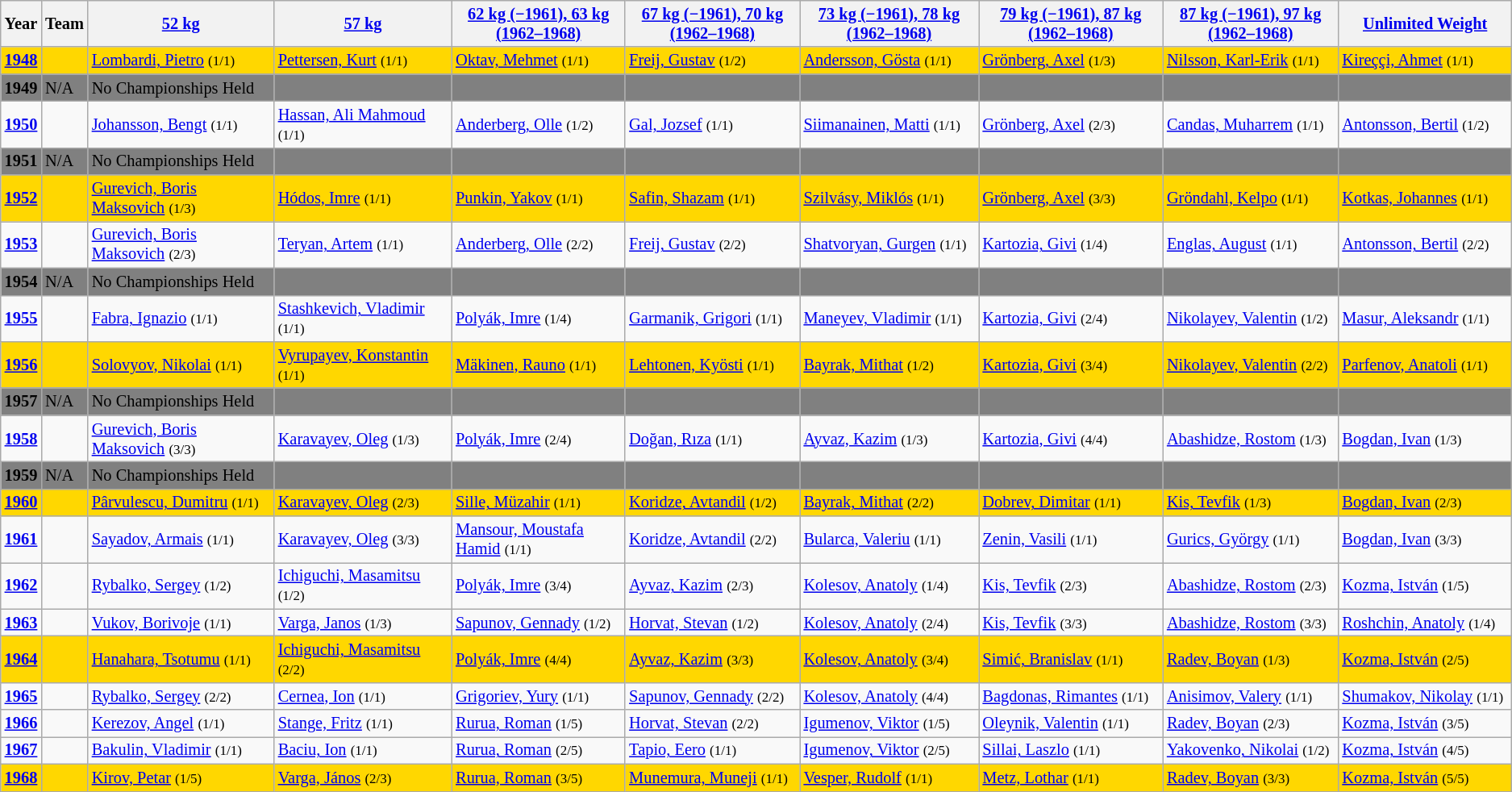<table class="wikitable sortable"  style="font-size: 85%">
<tr>
<th>Year</th>
<th>Team</th>
<th width=200><a href='#'>52 kg</a></th>
<th width=200><a href='#'>57 kg</a></th>
<th width=200><a href='#'>62 kg (−1961), 63 kg (1962–1968)</a></th>
<th width=200><a href='#'>67 kg (−1961), 70 kg (1962–1968)</a></th>
<th width=200><a href='#'>73 kg (−1961), 78 kg (1962–1968)</a></th>
<th width=220><a href='#'>79 kg (−1961), 87 kg (1962–1968)</a></th>
<th width=200><a href='#'>87 kg (−1961), 97 kg (1962–1968)</a></th>
<th width=200><a href='#'>Unlimited Weight</a></th>
</tr>
<tr>
<td bgcolor="GOLD"><strong><a href='#'>1948</a></strong></td>
<td bgcolor="GOLD"></td>
<td bgcolor="GOLD"> <a href='#'>Lombardi, Pietro</a> <small>(1/1)</small></td>
<td bgcolor="GOLD"> <a href='#'>Pettersen, Kurt</a> <small>(1/1)</small></td>
<td bgcolor="GOLD"> <a href='#'>Oktav, Mehmet</a> <small>(1/1)</small></td>
<td bgcolor="GOLD"> <a href='#'>Freij, Gustav</a> <small>(1/2)</small></td>
<td bgcolor="GOLD"> <a href='#'>Andersson, Gösta</a> <small>(1/1)</small></td>
<td bgcolor="GOLD"> <a href='#'>Grönberg, Axel</a> <small>(1/3)</small></td>
<td bgcolor="GOLD"> <a href='#'>Nilsson, Karl-Erik</a> <small>(1/1)</small></td>
<td bgcolor="GOLD"> <a href='#'>Kireççi, Ahmet</a> <small>(1/1)</small></td>
</tr>
<tr>
<td bgcolor = "GRAY"><strong>1949</strong></td>
<td bgcolor = "GRAY">N/A</td>
<td bgcolor="GRAY">No Championships Held</td>
<td bgcolor="GRAY"></td>
<td bgcolor="GRAY"></td>
<td bgcolor="GRAY"></td>
<td bgcolor="GRAY"></td>
<td bgcolor="GRAY"></td>
<td bgcolor="GRAY"></td>
<td bgcolor="GRAY"></td>
</tr>
<tr>
<td><strong><a href='#'>1950</a></strong></td>
<td></td>
<td> <a href='#'>Johansson, Bengt</a> <small>(1/1)</small></td>
<td> <a href='#'>Hassan, Ali Mahmoud</a> <small>(1/1)</small></td>
<td> <a href='#'>Anderberg, Olle</a> <small>(1/2)</small></td>
<td> <a href='#'>Gal, Jozsef</a> <small>(1/1)</small></td>
<td> <a href='#'>Siimanainen, Matti</a> <small>(1/1)</small></td>
<td> <a href='#'>Grönberg, Axel</a> <small>(2/3)</small></td>
<td> <a href='#'>Candas, Muharrem</a> <small>(1/1)</small></td>
<td> <a href='#'>Antonsson, Bertil</a>  <small>(1/2)</small></td>
</tr>
<tr>
<td bgcolor = "GRAY"><strong>1951</strong></td>
<td bgcolor = "GRAY">N/A</td>
<td bgcolor="GRAY">No Championships Held</td>
<td bgcolor="GRAY"></td>
<td bgcolor="GRAY"></td>
<td bgcolor="GRAY"></td>
<td bgcolor="GRAY"></td>
<td bgcolor="GRAY"></td>
<td bgcolor="GRAY"></td>
<td bgcolor="GRAY"></td>
</tr>
<tr>
<td bgcolor="GOLD"><strong><a href='#'>1952</a></strong></td>
<td bgcolor="GOLD"></td>
<td bgcolor="GOLD"> <a href='#'>Gurevich, Boris Maksovich</a> <small>(1/3)</small></td>
<td bgcolor="GOLD"> <a href='#'>Hódos, Imre</a> <small>(1/1)</small></td>
<td bgcolor="GOLD"> <a href='#'>Punkin, Yakov</a> <small>(1/1)</small></td>
<td bgcolor="GOLD"> <a href='#'>Safin, Shazam</a> <small>(1/1)</small></td>
<td bgcolor="GOLD"> <a href='#'>Szilvásy, Miklós</a> <small>(1/1)</small></td>
<td bgcolor="GOLD"> <a href='#'>Grönberg, Axel</a> <small>(3/3)</small></td>
<td bgcolor="GOLD"> <a href='#'>Gröndahl, Kelpo</a> <small>(1/1)</small></td>
<td bgcolor="GOLD"> <a href='#'>Kotkas, Johannes</a>  <small>(1/1)</small></td>
</tr>
<tr>
<td><strong><a href='#'>1953</a></strong></td>
<td></td>
<td> <a href='#'>Gurevich, Boris Maksovich</a> <small>(2/3)</small></td>
<td> <a href='#'>Teryan, Artem</a> <small>(1/1)</small></td>
<td> <a href='#'>Anderberg, Olle</a> <small>(2/2)</small></td>
<td> <a href='#'>Freij, Gustav</a> <small>(2/2)</small></td>
<td> <a href='#'>Shatvoryan, Gurgen</a> <small>(1/1)</small></td>
<td> <a href='#'>Kartozia, Givi</a> <small>(1/4)</small></td>
<td> <a href='#'>Englas, August</a> <small>(1/1)</small></td>
<td> <a href='#'>Antonsson, Bertil</a>  <small>(2/2)</small></td>
</tr>
<tr>
<td bgcolor = "GRAY"><strong>1954</strong></td>
<td bgcolor = "GRAY">N/A</td>
<td bgcolor="GRAY">No Championships Held</td>
<td bgcolor="GRAY"></td>
<td bgcolor="GRAY"></td>
<td bgcolor="GRAY"></td>
<td bgcolor="GRAY"></td>
<td bgcolor="GRAY"></td>
<td bgcolor="GRAY"></td>
<td bgcolor="GRAY"></td>
</tr>
<tr>
<td><strong><a href='#'>1955</a></strong></td>
<td></td>
<td> <a href='#'>Fabra, Ignazio</a> <small>(1/1)</small></td>
<td> <a href='#'>Stashkevich, Vladimir</a> <small>(1/1)</small></td>
<td> <a href='#'>Polyák, Imre</a> <small>(1/4)</small></td>
<td> <a href='#'>Garmanik, Grigori</a> <small>(1/1)</small></td>
<td> <a href='#'>Maneyev, Vladimir</a> <small>(1/1)</small></td>
<td> <a href='#'>Kartozia, Givi</a> <small>(2/4)</small></td>
<td> <a href='#'>Nikolayev, Valentin</a> <small>(1/2)</small></td>
<td> <a href='#'>Masur, Aleksandr</a> <small>(1/1)</small></td>
</tr>
<tr>
<td bgcolor="GOLD"><strong><a href='#'>1956</a></strong></td>
<td bgcolor="GOLD"></td>
<td bgcolor="GOLD"> <a href='#'>Solovyov, Nikolai</a> <small>(1/1)</small></td>
<td bgcolor="GOLD"> <a href='#'>Vyrupayev, Konstantin</a> <small>(1/1)</small></td>
<td bgcolor="GOLD"> <a href='#'>Mäkinen, Rauno</a> <small>(1/1)</small></td>
<td bgcolor="GOLD"> <a href='#'>Lehtonen, Kyösti</a> <small>(1/1)</small></td>
<td bgcolor="GOLD"> <a href='#'>Bayrak, Mithat</a> <small>(1/2)</small></td>
<td bgcolor="GOLD"> <a href='#'>Kartozia, Givi</a> <small>(3/4)</small></td>
<td bgcolor="GOLD"> <a href='#'>Nikolayev, Valentin</a> <small>(2/2)</small></td>
<td bgcolor="GOLD"> <a href='#'>Parfenov, Anatoli</a>  <small>(1/1)</small></td>
</tr>
<tr>
<td bgcolor = "GRAY"><strong>1957</strong></td>
<td bgcolor = "GRAY">N/A</td>
<td bgcolor="GRAY">No Championships Held</td>
<td bgcolor="GRAY"></td>
<td bgcolor="GRAY"></td>
<td bgcolor="GRAY"></td>
<td bgcolor="GRAY"></td>
<td bgcolor="GRAY"></td>
<td bgcolor="GRAY"></td>
<td bgcolor="GRAY"></td>
</tr>
<tr>
<td><strong><a href='#'>1958</a></strong></td>
<td></td>
<td> <a href='#'>Gurevich, Boris Maksovich</a> <small>(3/3)</small></td>
<td> <a href='#'>Karavayev, Oleg</a> <small>(1/3)</small></td>
<td> <a href='#'>Polyák, Imre</a> <small>(2/4)</small></td>
<td> <a href='#'>Doğan, Rıza</a> <small>(1/1)</small></td>
<td> <a href='#'>Ayvaz, Kazim</a> <small>(1/3)</small></td>
<td> <a href='#'>Kartozia, Givi</a> <small>(4/4)</small></td>
<td> <a href='#'>Abashidze, Rostom</a> <small>(1/3)</small></td>
<td> <a href='#'>Bogdan, Ivan</a>  <small>(1/3)</small></td>
</tr>
<tr>
<td bgcolor = "GRAY"><strong>1959</strong></td>
<td bgcolor = "GRAY">N/A</td>
<td bgcolor="GRAY">No Championships Held</td>
<td bgcolor="GRAY"></td>
<td bgcolor="GRAY"></td>
<td bgcolor="GRAY"></td>
<td bgcolor="GRAY"></td>
<td bgcolor="GRAY"></td>
<td bgcolor="GRAY"></td>
<td bgcolor="GRAY"></td>
</tr>
<tr>
<td bgcolor="GOLD"><strong><a href='#'>1960</a></strong></td>
<td bgcolor="GOLD"></td>
<td bgcolor="GOLD"> <a href='#'>Pârvulescu, Dumitru</a> <small>(1/1)</small></td>
<td bgcolor="GOLD"> <a href='#'>Karavayev, Oleg</a> <small>(2/3)</small></td>
<td bgcolor="GOLD">  <a href='#'>Sille, Müzahir</a> <small>(1/1)</small></td>
<td bgcolor="GOLD"> <a href='#'>Koridze, Avtandil</a> <small>(1/2)</small></td>
<td bgcolor="GOLD"> <a href='#'>Bayrak, Mithat</a> <small>(2/2)</small></td>
<td bgcolor="GOLD"> <a href='#'>Dobrev, Dimitar</a> <small>(1/1)</small></td>
<td bgcolor="GOLD"> <a href='#'>Kis, Tevfik</a> <small>(1/3)</small></td>
<td bgcolor="GOLD"> <a href='#'>Bogdan, Ivan</a>  <small>(2/3)</small></td>
</tr>
<tr>
<td><strong><a href='#'>1961</a></strong></td>
<td></td>
<td> <a href='#'>Sayadov, Armais</a> <small>(1/1)</small></td>
<td> <a href='#'>Karavayev, Oleg</a> <small>(3/3)</small></td>
<td> <a href='#'>Mansour, Moustafa Hamid</a> <small>(1/1)</small></td>
<td> <a href='#'>Koridze, Avtandil</a> <small>(2/2)</small></td>
<td> <a href='#'>Bularca, Valeriu</a> <small>(1/1)</small></td>
<td> <a href='#'>Zenin, Vasili</a> <small>(1/1)</small></td>
<td> <a href='#'>Gurics, György</a> <small>(1/1)</small></td>
<td> <a href='#'>Bogdan, Ivan</a>  <small>(3/3)</small></td>
</tr>
<tr>
<td><strong><a href='#'>1962</a></strong></td>
<td></td>
<td> <a href='#'>Rybalko, Sergey</a> <small>(1/2)</small></td>
<td> <a href='#'>Ichiguchi, Masamitsu</a> <small>(1/2)</small></td>
<td> <a href='#'>Polyák, Imre</a> <small>(3/4)</small></td>
<td> <a href='#'>Ayvaz, Kazim</a> <small>(2/3)</small></td>
<td> <a href='#'>Kolesov, Anatoly</a> <small>(1/4)</small></td>
<td> <a href='#'>Kis, Tevfik</a> <small>(2/3)</small></td>
<td> <a href='#'>Abashidze, Rostom</a> <small>(2/3)</small></td>
<td> <a href='#'>Kozma, István</a>  <small>(1/5)</small></td>
</tr>
<tr>
<td><strong><a href='#'>1963</a></strong></td>
<td></td>
<td> <a href='#'>Vukov, Borivoje</a> <small>(1/1)</small></td>
<td> <a href='#'>Varga, Janos</a> <small>(1/3)</small></td>
<td> <a href='#'>Sapunov, Gennady</a> <small>(1/2)</small></td>
<td> <a href='#'>Horvat, Stevan</a> <small>(1/2)</small></td>
<td> <a href='#'>Kolesov, Anatoly</a> <small>(2/4)</small></td>
<td> <a href='#'>Kis, Tevfik</a> <small>(3/3)</small></td>
<td> <a href='#'>Abashidze, Rostom</a> <small>(3/3)</small></td>
<td> <a href='#'>Roshchin, Anatoly</a>  <small>(1/4)</small></td>
</tr>
<tr>
<td bgcolor="GOLD"><strong><a href='#'>1964</a></strong></td>
<td bgcolor="GOLD"></td>
<td bgcolor="GOLD"> <a href='#'>Hanahara, Tsotumu</a> <small>(1/1)</small></td>
<td bgcolor="GOLD">  <a href='#'>Ichiguchi, Masamitsu</a> <small>(2/2)</small></td>
<td bgcolor="GOLD"> <a href='#'>Polyák, Imre</a> <small>(4/4)</small></td>
<td bgcolor="GOLD"> <a href='#'>Ayvaz, Kazim</a> <small>(3/3)</small></td>
<td bgcolor="GOLD"> <a href='#'>Kolesov, Anatoly</a> <small>(3/4)</small></td>
<td bgcolor="GOLD"> <a href='#'>Simić, Branislav</a> <small>(1/1)</small></td>
<td bgcolor="GOLD"> <a href='#'>Radev, Boyan</a> <small>(1/3)</small></td>
<td bgcolor="GOLD"> <a href='#'>Kozma, István</a>  <small>(2/5)</small></td>
</tr>
<tr>
<td><strong><a href='#'>1965</a></strong></td>
<td></td>
<td> <a href='#'>Rybalko, Sergey</a> <small>(2/2)</small></td>
<td> <a href='#'>Cernea, Ion</a> <small>(1/1)</small></td>
<td> <a href='#'>Grigoriev, Yury</a> <small>(1/1)</small></td>
<td> <a href='#'>Sapunov, Gennady</a> <small>(2/2)</small></td>
<td> <a href='#'>Kolesov, Anatoly</a> <small>(4/4)</small></td>
<td> <a href='#'>Bagdonas, Rimantes</a> <small>(1/1)</small></td>
<td> <a href='#'>Anisimov, Valery</a>  <small>(1/1)</small></td>
<td> <a href='#'>Shumakov, Nikolay</a>  <small>(1/1)</small></td>
</tr>
<tr>
<td><strong><a href='#'>1966</a></strong></td>
<td></td>
<td> <a href='#'>Kerezov, Angel</a> <small>(1/1)</small></td>
<td> <a href='#'>Stange, Fritz</a> <small>(1/1)</small></td>
<td> <a href='#'>Rurua, Roman</a> <small>(1/5)</small></td>
<td> <a href='#'>Horvat, Stevan</a> <small>(2/2)</small></td>
<td> <a href='#'>Igumenov, Viktor</a> <small>(1/5)</small></td>
<td> <a href='#'>Oleynik, Valentin</a> <small>(1/1)</small></td>
<td> <a href='#'>Radev, Boyan</a> <small>(2/3)</small></td>
<td> <a href='#'>Kozma, István</a>  <small>(3/5)</small></td>
</tr>
<tr>
<td><strong><a href='#'>1967</a></strong></td>
<td></td>
<td> <a href='#'>Bakulin, Vladimir</a> <small>(1/1)</small></td>
<td> <a href='#'>Baciu, Ion</a> <small>(1/1)</small></td>
<td> <a href='#'>Rurua, Roman</a> <small>(2/5)</small></td>
<td> <a href='#'>Tapio, Eero</a> <small>(1/1)</small></td>
<td> <a href='#'>Igumenov, Viktor</a> <small>(2/5)</small></td>
<td> <a href='#'>Sillai, Laszlo</a> <small>(1/1)</small></td>
<td> <a href='#'>Yakovenko, Nikolai</a>  <small>(1/2)</small></td>
<td> <a href='#'>Kozma, István</a> <small>(4/5)</small></td>
</tr>
<tr>
<td bgcolor="GOLD"><strong><a href='#'>1968</a></strong></td>
<td bgcolor="GOLD"></td>
<td bgcolor="GOLD"> <a href='#'>Kirov, Petar</a> <small>(1/5)</small></td>
<td bgcolor="GOLD">  <a href='#'>Varga, János</a> <small>(2/3)</small></td>
<td bgcolor="GOLD"> <a href='#'>Rurua, Roman</a> <small>(3/5)</small></td>
<td bgcolor="GOLD"> <a href='#'>Munemura, Muneji</a> <small>(1/1)</small></td>
<td bgcolor="GOLD"> <a href='#'>Vesper, Rudolf</a> <small>(1/1)</small></td>
<td bgcolor="GOLD"> <a href='#'>Metz, Lothar</a> <small>(1/1)</small></td>
<td bgcolor="GOLD"> <a href='#'>Radev, Boyan</a>  <small>(3/3)</small></td>
<td bgcolor="GOLD"> <a href='#'>Kozma, István</a> <small>(5/5)</small></td>
</tr>
<tr>
</tr>
</table>
